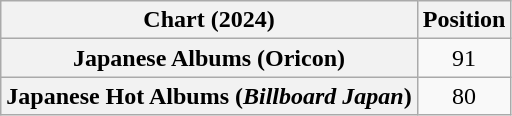<table class="wikitable sortable plainrowheaders" style="text-align:center">
<tr>
<th scope="col">Chart (2024)</th>
<th scope="col">Position</th>
</tr>
<tr>
<th scope="row">Japanese Albums (Oricon)</th>
<td>91</td>
</tr>
<tr>
<th scope="row">Japanese Hot Albums (<em>Billboard Japan</em>)</th>
<td>80</td>
</tr>
</table>
